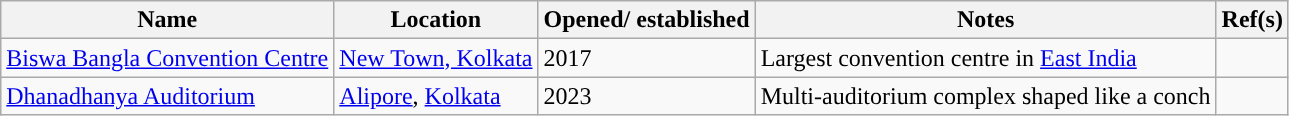<table class="wikitable">
<tr>
<th>Name</th>
<th>Location</th>
<th>Opened/ established</th>
<th>Notes</th>
<th>Ref(s)</th>
</tr>
<tr>
<td><a href='#'>Biswa Bangla Convention Centre</a></td>
<td><a href='#'>New Town, Kolkata</a></td>
<td>2017</td>
<td>Largest convention centre in <a href='#'>East India</a></td>
<td></td>
</tr>
<tr>
<td><a href='#'>Dhanadhanya Auditorium</a></td>
<td><a href='#'>Alipore</a>, <a href='#'>Kolkata</a></td>
<td>2023</td>
<td>Multi-auditorium complex shaped like a conch</td>
<td></td>
</tr>
</table>
